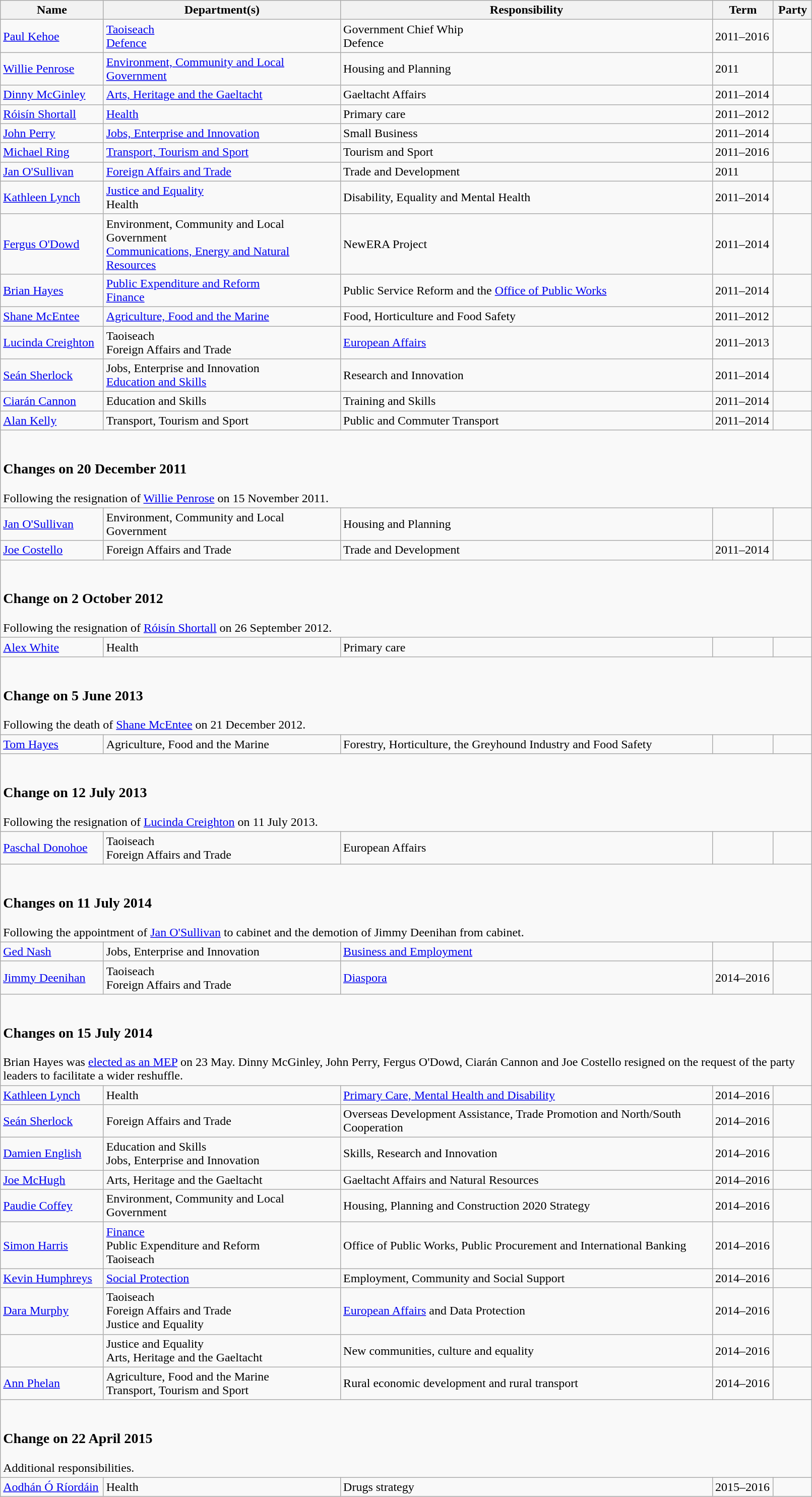<table class="wikitable" width=85%>
<tr>
<th>Name</th>
<th>Department(s)</th>
<th>Responsibility</th>
<th>Term</th>
<th colspan=2>Party</th>
</tr>
<tr>
<td><a href='#'>Paul Kehoe</a><br></td>
<td><a href='#'>Taoiseach</a><br><a href='#'>Defence</a></td>
<td>Government Chief Whip<br>Defence</td>
<td>2011–2016</td>
<td></td>
</tr>
<tr>
<td><a href='#'>Willie Penrose</a><br></td>
<td><a href='#'>Environment, Community and Local Government</a></td>
<td>Housing and Planning</td>
<td>2011</td>
<td></td>
</tr>
<tr>
<td><a href='#'>Dinny McGinley</a></td>
<td><a href='#'>Arts, Heritage and the Gaeltacht</a></td>
<td>Gaeltacht Affairs</td>
<td>2011–2014</td>
<td></td>
</tr>
<tr>
<td><a href='#'>Róisín Shortall</a></td>
<td><a href='#'>Health</a></td>
<td>Primary care</td>
<td>2011–2012</td>
<td></td>
</tr>
<tr>
<td><a href='#'>John Perry</a></td>
<td><a href='#'>Jobs, Enterprise and Innovation</a></td>
<td>Small Business</td>
<td>2011–2014</td>
<td></td>
</tr>
<tr>
<td><a href='#'>Michael Ring</a></td>
<td><a href='#'>Transport, Tourism and Sport</a></td>
<td>Tourism and Sport</td>
<td>2011–2016</td>
<td></td>
</tr>
<tr>
<td><a href='#'>Jan O'Sullivan</a></td>
<td><a href='#'>Foreign Affairs and Trade</a></td>
<td>Trade and Development</td>
<td>2011</td>
<td></td>
</tr>
<tr>
<td><a href='#'>Kathleen Lynch</a></td>
<td><a href='#'>Justice and Equality</a><br>Health</td>
<td>Disability, Equality and Mental Health</td>
<td>2011–2014</td>
<td></td>
</tr>
<tr>
<td><a href='#'>Fergus O'Dowd</a></td>
<td>Environment, Community and Local Government<br><a href='#'>Communications, Energy and Natural Resources</a></td>
<td>NewERA Project</td>
<td>2011–2014</td>
<td></td>
</tr>
<tr>
<td><a href='#'>Brian Hayes</a></td>
<td><a href='#'>Public Expenditure and Reform</a><br><a href='#'>Finance</a></td>
<td>Public Service Reform and the <a href='#'>Office of Public Works</a></td>
<td>2011–2014</td>
<td></td>
</tr>
<tr>
<td><a href='#'>Shane McEntee</a></td>
<td><a href='#'>Agriculture, Food and the Marine</a></td>
<td>Food, Horticulture and Food Safety</td>
<td>2011–2012</td>
<td></td>
</tr>
<tr>
<td><a href='#'>Lucinda Creighton</a></td>
<td>Taoiseach<br>Foreign Affairs and Trade</td>
<td><a href='#'>European Affairs</a></td>
<td>2011–2013</td>
<td></td>
</tr>
<tr>
<td><a href='#'>Seán Sherlock</a></td>
<td>Jobs, Enterprise and Innovation<br><a href='#'>Education and Skills</a></td>
<td>Research and Innovation</td>
<td>2011–2014</td>
<td></td>
</tr>
<tr>
<td><a href='#'>Ciarán Cannon</a></td>
<td>Education and Skills</td>
<td>Training and Skills</td>
<td>2011–2014</td>
<td></td>
</tr>
<tr>
<td><a href='#'>Alan Kelly</a></td>
<td>Transport, Tourism and Sport</td>
<td>Public and Commuter Transport</td>
<td>2011–2014</td>
<td></td>
</tr>
<tr>
<td colspan=6><br><h3>Changes on 20 December 2011</h3>Following the resignation of <a href='#'>Willie Penrose</a> on 15 November 2011.</td>
</tr>
<tr>
<td><a href='#'>Jan O'Sullivan</a><br></td>
<td>Environment, Community and Local Government</td>
<td>Housing and Planning</td>
<td></td>
<td></td>
</tr>
<tr>
<td><a href='#'>Joe Costello</a></td>
<td>Foreign Affairs and Trade</td>
<td>Trade and Development</td>
<td>2011–2014</td>
<td></td>
</tr>
<tr>
<td colspan=6><br><h3>Change on 2 October 2012</h3>Following the resignation of <a href='#'>Róisín Shortall</a> on 26 September 2012.</td>
</tr>
<tr>
<td><a href='#'>Alex White</a></td>
<td>Health</td>
<td>Primary care</td>
<td></td>
<td></td>
</tr>
<tr>
<td colspan=6><br><h3>Change on 5 June 2013</h3>Following the death of <a href='#'>Shane McEntee</a> on 21 December 2012.</td>
</tr>
<tr>
<td><a href='#'>Tom Hayes</a></td>
<td>Agriculture, Food and the Marine</td>
<td>Forestry, Horticulture, the Greyhound Industry and Food Safety</td>
<td></td>
<td></td>
</tr>
<tr>
<td colspan=6><br><h3>Change on 12 July 2013</h3>Following the resignation of <a href='#'>Lucinda Creighton</a> on 11 July 2013.</td>
</tr>
<tr>
<td><a href='#'>Paschal Donohoe</a></td>
<td>Taoiseach<br>Foreign Affairs and Trade</td>
<td>European Affairs</td>
<td></td>
<td></td>
</tr>
<tr>
<td colspan=6><br><h3>Changes on 11 July 2014</h3>Following the appointment of <a href='#'>Jan O'Sullivan</a> to cabinet and the demotion of Jimmy Deenihan from cabinet.</td>
</tr>
<tr>
<td><a href='#'>Ged Nash</a><br></td>
<td>Jobs, Enterprise and Innovation</td>
<td><a href='#'>Business and Employment</a></td>
<td></td>
<td></td>
</tr>
<tr>
<td><a href='#'>Jimmy Deenihan</a></td>
<td>Taoiseach<br>Foreign Affairs and Trade</td>
<td><a href='#'>Diaspora</a></td>
<td>2014–2016</td>
<td></td>
</tr>
<tr>
<td colspan=6><br><h3>Changes on 15 July 2014</h3>Brian Hayes was <a href='#'>elected as an MEP</a> on 23 May. Dinny McGinley, John Perry, Fergus O'Dowd, Ciarán Cannon and Joe Costello resigned on the request of the party leaders to facilitate a wider reshuffle.</td>
</tr>
<tr>
<td><a href='#'>Kathleen Lynch</a></td>
<td>Health</td>
<td><a href='#'>Primary Care, Mental Health and Disability</a></td>
<td>2014–2016</td>
<td></td>
</tr>
<tr>
<td><a href='#'>Seán Sherlock</a></td>
<td>Foreign Affairs and Trade</td>
<td>Overseas Development Assistance, Trade Promotion and North/South Cooperation</td>
<td>2014–2016</td>
<td></td>
</tr>
<tr>
<td><a href='#'>Damien English</a></td>
<td>Education and Skills<br>Jobs, Enterprise and Innovation</td>
<td>Skills, Research and Innovation</td>
<td>2014–2016</td>
<td></td>
</tr>
<tr>
<td><a href='#'>Joe McHugh</a></td>
<td>Arts, Heritage and the Gaeltacht<br></td>
<td>Gaeltacht Affairs and Natural Resources</td>
<td>2014–2016</td>
<td></td>
</tr>
<tr>
<td><a href='#'>Paudie Coffey</a></td>
<td>Environment, Community and Local Government</td>
<td>Housing, Planning and Construction 2020 Strategy</td>
<td>2014–2016</td>
<td></td>
</tr>
<tr>
<td><a href='#'>Simon Harris</a></td>
<td><a href='#'>Finance</a><br>Public Expenditure and Reform<br>Taoiseach</td>
<td>Office of Public Works, Public Procurement and International Banking</td>
<td>2014–2016</td>
<td></td>
</tr>
<tr>
<td><a href='#'>Kevin Humphreys</a></td>
<td><a href='#'>Social Protection</a></td>
<td>Employment, Community and Social Support</td>
<td>2014–2016</td>
<td></td>
</tr>
<tr>
<td><a href='#'>Dara Murphy</a></td>
<td>Taoiseach<br>Foreign Affairs and Trade<br>Justice and Equality</td>
<td><a href='#'>European Affairs</a> and Data Protection</td>
<td>2014–2016</td>
<td></td>
</tr>
<tr>
<td></td>
<td>Justice and Equality<br>Arts, Heritage and the Gaeltacht</td>
<td>New communities, culture and equality</td>
<td>2014–2016</td>
<td></td>
</tr>
<tr>
<td><a href='#'>Ann Phelan</a></td>
<td>Agriculture, Food and the Marine<br>Transport, Tourism and Sport</td>
<td>Rural economic development and rural transport</td>
<td>2014–2016</td>
<td></td>
</tr>
<tr>
<td colspan=6><br><h3>Change on 22 April 2015</h3>Additional responsibilities.</td>
</tr>
<tr>
<td><a href='#'>Aodhán Ó Ríordáin</a></td>
<td>Health</td>
<td>Drugs strategy</td>
<td>2015–2016</td>
<td></td>
</tr>
</table>
